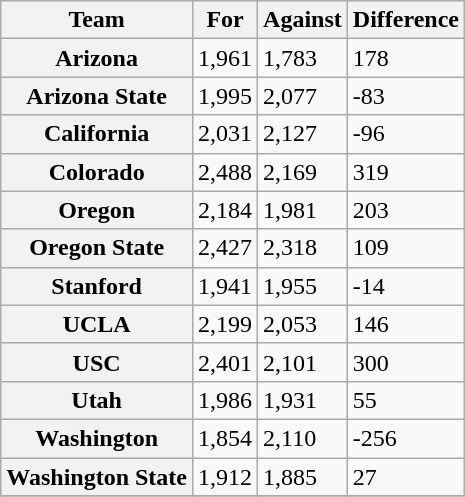<table class="wikitable sortable">
<tr>
<th scope="col">Team</th>
<th scope="col">For</th>
<th scope="col">Against</th>
<th scope="col">Difference</th>
</tr>
<tr>
<th style=>Arizona</th>
<td>1,961</td>
<td>1,783</td>
<td>178</td>
</tr>
<tr>
<th style=>Arizona State</th>
<td>1,995</td>
<td>2,077</td>
<td>-83</td>
</tr>
<tr>
<th style=>California</th>
<td>2,031</td>
<td>2,127</td>
<td>-96</td>
</tr>
<tr>
<th style=>Colorado</th>
<td>2,488</td>
<td>2,169</td>
<td>319</td>
</tr>
<tr>
<th style=>Oregon</th>
<td>2,184</td>
<td>1,981</td>
<td>203</td>
</tr>
<tr>
<th style=>Oregon State</th>
<td>2,427</td>
<td>2,318</td>
<td>109</td>
</tr>
<tr>
<th style=>Stanford</th>
<td>1,941</td>
<td>1,955</td>
<td>-14</td>
</tr>
<tr>
<th style=>UCLA</th>
<td>2,199</td>
<td>2,053</td>
<td>146</td>
</tr>
<tr>
<th style=>USC</th>
<td>2,401</td>
<td>2,101</td>
<td>300</td>
</tr>
<tr>
<th style=>Utah</th>
<td>1,986</td>
<td>1,931</td>
<td>55</td>
</tr>
<tr>
<th style=>Washington</th>
<td>1,854</td>
<td>2,110</td>
<td>-256</td>
</tr>
<tr>
<th style=>Washington State</th>
<td>1,912</td>
<td>1,885</td>
<td>27</td>
</tr>
<tr>
</tr>
</table>
